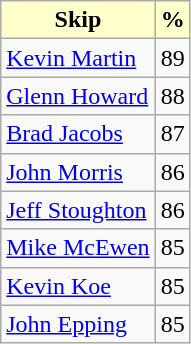<table class="wikitable">
<tr>
<th style="background: #ffffcc;">Skip</th>
<th style="background: #ffffcc;">%</th>
</tr>
<tr>
<td> <a href='#'>Kevin Martin</a></td>
<td>89</td>
</tr>
<tr>
<td> <a href='#'>Glenn Howard</a></td>
<td>88</td>
</tr>
<tr>
<td> <a href='#'>Brad Jacobs</a></td>
<td>87</td>
</tr>
<tr>
<td> <a href='#'>John Morris</a></td>
<td>86</td>
</tr>
<tr>
<td> <a href='#'>Jeff Stoughton</a></td>
<td>86</td>
</tr>
<tr>
<td> <a href='#'>Mike McEwen</a></td>
<td>85</td>
</tr>
<tr>
<td> <a href='#'>Kevin Koe</a></td>
<td>85</td>
</tr>
<tr>
<td> <a href='#'>John Epping</a></td>
<td>85</td>
</tr>
</table>
